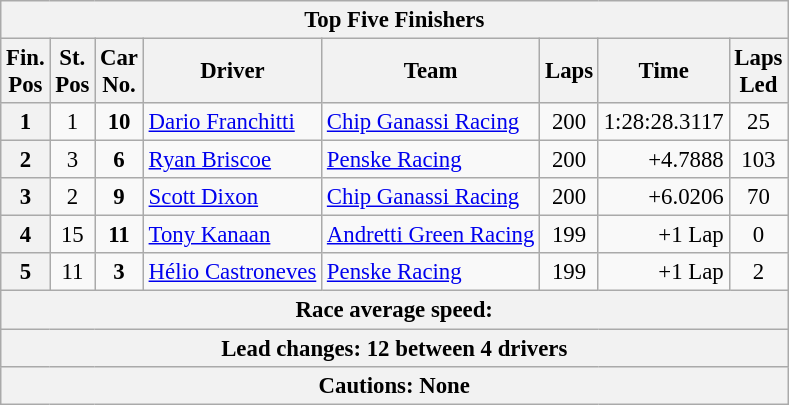<table class="wikitable" style="font-size:95%;text-align:center">
<tr>
<th colspan=9>Top Five Finishers</th>
</tr>
<tr>
<th>Fin.<br>Pos</th>
<th>St.<br>Pos</th>
<th>Car<br>No.</th>
<th>Driver</th>
<th>Team</th>
<th>Laps</th>
<th>Time</th>
<th>Laps<br>Led</th>
</tr>
<tr>
<th>1</th>
<td>1</td>
<td><strong>10</strong></td>
<td style="text-align:left"> <a href='#'>Dario Franchitti</a></td>
<td style="text-align:left"><a href='#'>Chip Ganassi Racing</a></td>
<td>200</td>
<td align=right>1:28:28.3117</td>
<td>25</td>
</tr>
<tr>
<th>2</th>
<td>3</td>
<td><strong>6</strong></td>
<td style="text-align:left"> <a href='#'>Ryan Briscoe</a></td>
<td style="text-align:left"><a href='#'>Penske Racing</a></td>
<td>200</td>
<td align=right>+4.7888</td>
<td>103</td>
</tr>
<tr>
<th>3</th>
<td>2</td>
<td><strong>9</strong></td>
<td style="text-align:left"> <a href='#'>Scott Dixon</a></td>
<td style="text-align:left"><a href='#'>Chip Ganassi Racing</a></td>
<td>200</td>
<td align=right>+6.0206</td>
<td>70</td>
</tr>
<tr>
<th>4</th>
<td>15</td>
<td><strong>11</strong></td>
<td style="text-align:left"> <a href='#'>Tony Kanaan</a></td>
<td style="text-align:left"><a href='#'>Andretti Green Racing</a></td>
<td>199</td>
<td align=right>+1 Lap</td>
<td>0</td>
</tr>
<tr>
<th>5</th>
<td>11</td>
<td><strong>3</strong></td>
<td style="text-align:left"> <a href='#'>Hélio Castroneves</a></td>
<td style="text-align:left"><a href='#'>Penske Racing</a></td>
<td>199</td>
<td align=right>+1 Lap</td>
<td>2</td>
</tr>
<tr>
<th colspan=9>Race average speed: </th>
</tr>
<tr>
<th colspan=9>Lead changes: 12 between 4 drivers</th>
</tr>
<tr>
<th colspan=9>Cautions: None</th>
</tr>
</table>
